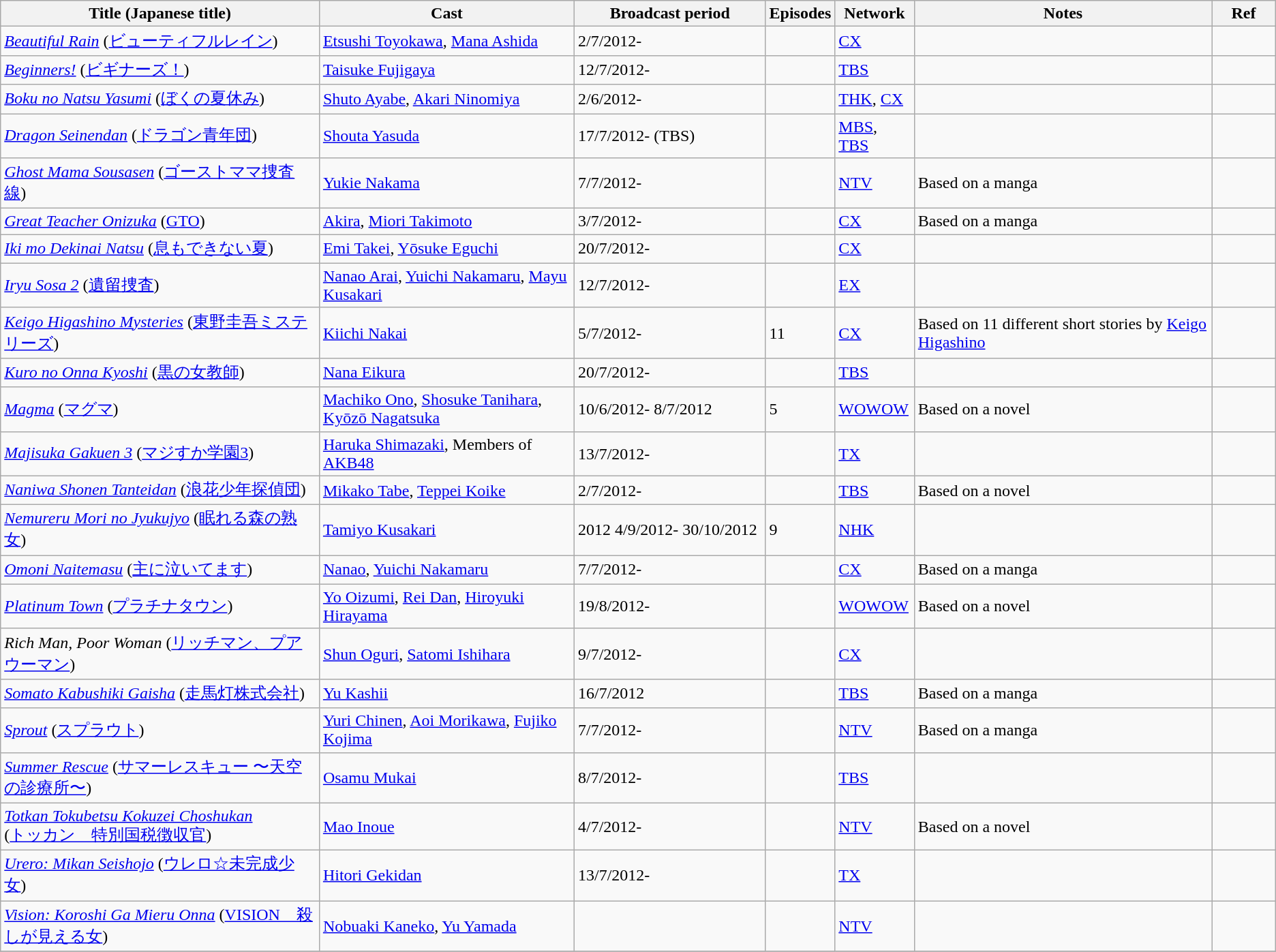<table class="wikitable">
<tr>
<th style="width:25%;">Title (Japanese title)</th>
<th style="width:20%;">Cast</th>
<th style="width:15%;">Broadcast period</th>
<th style="width:5%;">Episodes</th>
<th>Network</th>
<th>Notes</th>
<th style="width:5%;">Ref</th>
</tr>
<tr>
<td><em><a href='#'>Beautiful Rain</a></em> (<a href='#'>ビューティフルレイン</a>)</td>
<td><a href='#'>Etsushi Toyokawa</a>, <a href='#'>Mana Ashida</a></td>
<td>2/7/2012-</td>
<td></td>
<td><a href='#'>CX</a></td>
<td></td>
<td></td>
</tr>
<tr>
<td><em><a href='#'>Beginners!</a></em> (<a href='#'>ビギナーズ！</a>)</td>
<td><a href='#'>Taisuke Fujigaya</a></td>
<td>12/7/2012-</td>
<td></td>
<td><a href='#'>TBS</a></td>
<td></td>
<td></td>
</tr>
<tr>
<td><em><a href='#'>Boku no Natsu Yasumi</a></em> (<a href='#'>ぼくの夏休み</a>)</td>
<td><a href='#'>Shuto Ayabe</a>, <a href='#'>Akari Ninomiya</a></td>
<td>2/6/2012-</td>
<td></td>
<td><a href='#'>THK</a>, <a href='#'>CX</a></td>
<td></td>
<td></td>
</tr>
<tr>
<td><em><a href='#'>Dragon Seinendan</a></em> (<a href='#'>ドラゴン青年団</a>)</td>
<td><a href='#'>Shouta Yasuda</a></td>
<td>17/7/2012- (TBS)</td>
<td></td>
<td><a href='#'>MBS</a>, <a href='#'>TBS</a></td>
<td></td>
<td></td>
</tr>
<tr>
<td><em><a href='#'>Ghost Mama Sousasen</a></em> (<a href='#'>ゴーストママ捜査線</a>)</td>
<td><a href='#'>Yukie Nakama</a></td>
<td>7/7/2012-</td>
<td></td>
<td><a href='#'>NTV</a></td>
<td>Based on a manga</td>
<td></td>
</tr>
<tr>
<td><em><a href='#'>Great Teacher Onizuka</a></em> (<a href='#'>GTO</a>)</td>
<td><a href='#'>Akira</a>, <a href='#'>Miori Takimoto</a></td>
<td>3/7/2012-</td>
<td></td>
<td><a href='#'>CX</a></td>
<td>Based on a manga</td>
<td></td>
</tr>
<tr>
<td><em><a href='#'>Iki mo Dekinai Natsu</a></em> (<a href='#'>息もできない夏</a>)</td>
<td><a href='#'>Emi Takei</a>, <a href='#'>Yōsuke Eguchi</a></td>
<td>20/7/2012-</td>
<td></td>
<td><a href='#'>CX</a></td>
<td></td>
<td></td>
</tr>
<tr>
<td><em><a href='#'>Iryu Sosa 2</a></em> (<a href='#'>遺留捜査</a>)</td>
<td><a href='#'>Nanao Arai</a>, <a href='#'>Yuichi Nakamaru</a>, <a href='#'>Mayu Kusakari</a></td>
<td>12/7/2012-</td>
<td></td>
<td><a href='#'>EX</a></td>
<td></td>
<td></td>
</tr>
<tr>
<td><em><a href='#'>Keigo Higashino Mysteries</a></em> (<a href='#'>東野圭吾ミステリーズ</a>)</td>
<td><a href='#'>Kiichi Nakai</a></td>
<td>5/7/2012-</td>
<td>11</td>
<td><a href='#'>CX</a></td>
<td>Based on 11 different short stories by <a href='#'>Keigo Higashino</a></td>
<td></td>
</tr>
<tr>
<td><em><a href='#'>Kuro no Onna Kyoshi</a></em> (<a href='#'>黒の女教師</a>)</td>
<td><a href='#'>Nana Eikura</a></td>
<td>20/7/2012-</td>
<td></td>
<td><a href='#'>TBS</a></td>
<td></td>
<td></td>
</tr>
<tr>
<td><em><a href='#'>Magma</a></em> (<a href='#'>マグマ</a>)</td>
<td><a href='#'>Machiko Ono</a>, <a href='#'>Shosuke Tanihara</a>, <a href='#'>Kyōzō Nagatsuka</a></td>
<td>10/6/2012- 8/7/2012</td>
<td>5</td>
<td><a href='#'>WOWOW</a></td>
<td>Based on a novel</td>
<td></td>
</tr>
<tr>
<td><em><a href='#'>Majisuka Gakuen 3</a></em> (<a href='#'>マジすか学園3</a>)</td>
<td><a href='#'>Haruka Shimazaki</a>, Members of <a href='#'>AKB48</a></td>
<td>13/7/2012-</td>
<td></td>
<td><a href='#'>TX</a></td>
<td></td>
<td></td>
</tr>
<tr>
<td><em><a href='#'>Naniwa Shonen Tanteidan</a></em> (<a href='#'>浪花少年探偵団</a>)</td>
<td><a href='#'>Mikako Tabe</a>, <a href='#'>Teppei Koike</a></td>
<td>2/7/2012-</td>
<td></td>
<td><a href='#'>TBS</a></td>
<td>Based on a novel</td>
<td></td>
</tr>
<tr>
<td><em><a href='#'>Nemureru Mori no Jyukujyo</a></em> (<a href='#'>眠れる森の熟女</a>)</td>
<td><a href='#'>Tamiyo Kusakari</a></td>
<td>2012 4/9/2012- 30/10/2012</td>
<td>9</td>
<td><a href='#'>NHK</a></td>
<td></td>
<td></td>
</tr>
<tr>
<td><em><a href='#'>Omoni Naitemasu</a></em> (<a href='#'>主に泣いてます</a>)</td>
<td><a href='#'>Nanao</a>, <a href='#'>Yuichi Nakamaru</a></td>
<td>7/7/2012-</td>
<td></td>
<td><a href='#'>CX</a></td>
<td>Based on a manga</td>
<td></td>
</tr>
<tr>
<td><em><a href='#'>Platinum Town</a></em> (<a href='#'>プラチナタウン</a>)</td>
<td><a href='#'>Yo Oizumi</a>, <a href='#'>Rei Dan</a>, <a href='#'>Hiroyuki Hirayama</a></td>
<td>19/8/2012-</td>
<td></td>
<td><a href='#'>WOWOW</a></td>
<td>Based on a novel</td>
<td></td>
</tr>
<tr>
<td><em>Rich Man, Poor Woman</em> (<a href='#'>リッチマン、プアウーマン</a>)</td>
<td><a href='#'>Shun Oguri</a>, <a href='#'>Satomi Ishihara</a></td>
<td>9/7/2012-</td>
<td></td>
<td><a href='#'>CX</a></td>
<td></td>
<td></td>
</tr>
<tr>
<td><em><a href='#'>Somato Kabushiki Gaisha</a></em> (<a href='#'>走馬灯株式会社</a>)</td>
<td><a href='#'>Yu Kashii</a></td>
<td>16/7/2012</td>
<td></td>
<td><a href='#'>TBS</a></td>
<td>Based on a manga</td>
<td></td>
</tr>
<tr>
<td><em><a href='#'>Sprout</a></em> (<a href='#'>スプラウト</a>)</td>
<td><a href='#'>Yuri Chinen</a>, <a href='#'>Aoi Morikawa</a>, <a href='#'>Fujiko Kojima</a></td>
<td>7/7/2012-</td>
<td></td>
<td><a href='#'>NTV</a></td>
<td>Based on a manga</td>
<td></td>
</tr>
<tr>
<td><em><a href='#'>Summer Rescue</a></em> (<a href='#'>サマーレスキュー 〜天空の診療所〜</a>)</td>
<td><a href='#'>Osamu Mukai</a></td>
<td>8/7/2012-</td>
<td></td>
<td><a href='#'>TBS</a></td>
<td></td>
<td></td>
</tr>
<tr>
<td><em><a href='#'>Totkan Tokubetsu Kokuzei Choshukan</a></em> <br>(<a href='#'>トッカン　特別国税徴収官</a>)</td>
<td><a href='#'>Mao Inoue</a></td>
<td>4/7/2012-</td>
<td></td>
<td><a href='#'>NTV</a></td>
<td>Based on a novel</td>
<td></td>
</tr>
<tr>
<td><em><a href='#'>Urero: Mikan Seishojo</a></em> (<a href='#'>ウレロ☆未完成少女</a>)</td>
<td><a href='#'>Hitori Gekidan</a></td>
<td>13/7/2012-</td>
<td></td>
<td><a href='#'>TX</a></td>
<td></td>
<td></td>
</tr>
<tr>
<td><em><a href='#'>Vision: Koroshi Ga Mieru Onna</a></em> (<a href='#'>VISION　殺しが見える女</a>)</td>
<td><a href='#'>Nobuaki Kaneko</a>, <a href='#'>Yu Yamada</a></td>
<td></td>
<td></td>
<td><a href='#'>NTV</a></td>
<td></td>
<td></td>
</tr>
<tr>
</tr>
</table>
